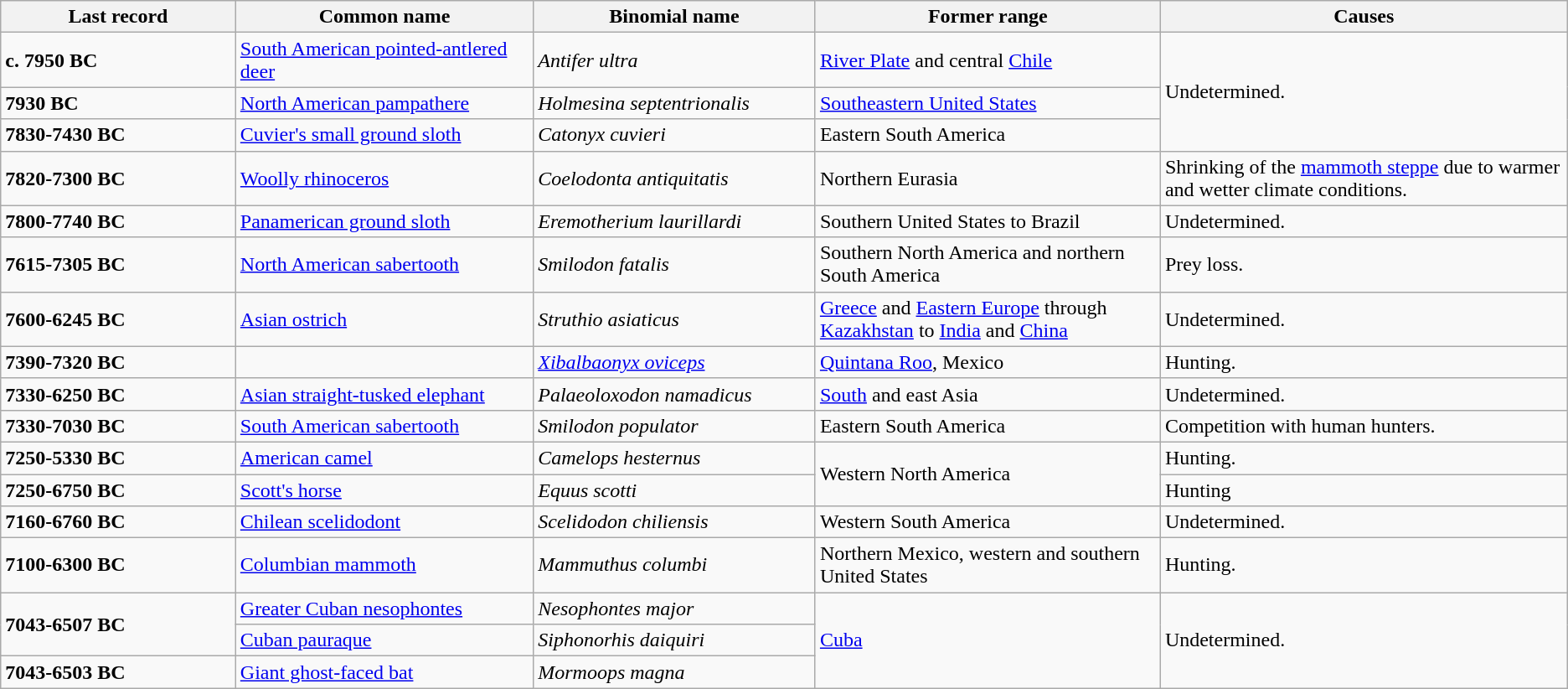<table class="wikitable sortable">
<tr>
<th style="width:15%;">Last record</th>
<th style="width:19%;">Common name</th>
<th style="width:18%;">Binomial name</th>
<th>Former range</th>
<th>Causes</th>
</tr>
<tr>
<td><strong>c. 7950 BC</strong></td>
<td><a href='#'>South American pointed-antlered deer</a></td>
<td><em>Antifer ultra</em></td>
<td><a href='#'>River Plate</a> and central <a href='#'>Chile</a></td>
<td rowspan="3">Undetermined.</td>
</tr>
<tr>
<td><strong>7930 BC</strong></td>
<td><a href='#'>North American pampathere</a></td>
<td><em>Holmesina septentrionalis</em></td>
<td><a href='#'>Southeastern United States</a></td>
</tr>
<tr>
<td><strong>7830-7430 BC</strong></td>
<td><a href='#'>Cuvier's small ground sloth</a></td>
<td><em>Catonyx cuvieri</em></td>
<td>Eastern South America</td>
</tr>
<tr>
<td><strong>7820-7300 BC</strong></td>
<td><a href='#'>Woolly rhinoceros</a></td>
<td><em>Coelodonta antiquitatis</em></td>
<td>Northern Eurasia</td>
<td>Shrinking of the <a href='#'>mammoth steppe</a> due to warmer and wetter climate conditions.</td>
</tr>
<tr>
<td><strong>7800-7740 BC</strong></td>
<td><a href='#'>Panamerican ground sloth</a></td>
<td><em>Eremotherium laurillardi</em></td>
<td>Southern United States to Brazil</td>
<td>Undetermined.</td>
</tr>
<tr>
<td><strong>7615-7305 BC</strong></td>
<td><a href='#'>North American sabertooth</a></td>
<td><em>Smilodon fatalis</em></td>
<td>Southern North America and northern South America</td>
<td>Prey loss.</td>
</tr>
<tr>
<td><strong>7600-6245 BC</strong></td>
<td><a href='#'>Asian ostrich</a></td>
<td><em>Struthio asiaticus</em></td>
<td><a href='#'>Greece</a> and <a href='#'>Eastern Europe</a> through <a href='#'>Kazakhstan</a> to <a href='#'>India</a> and <a href='#'>China</a></td>
<td>Undetermined.</td>
</tr>
<tr>
<td><strong>7390-7320 BC</strong></td>
<td></td>
<td><em><a href='#'>Xibalbaonyx oviceps</a></em></td>
<td><a href='#'>Quintana Roo</a>, Mexico</td>
<td>Hunting.</td>
</tr>
<tr>
<td><strong>7330-6250 BC</strong> </td>
<td><a href='#'>Asian straight-tusked elephant</a></td>
<td><em>Palaeoloxodon namadicus</em></td>
<td><a href='#'>South</a> and east Asia</td>
<td>Undetermined.</td>
</tr>
<tr>
<td><strong>7330-7030 BC</strong></td>
<td><a href='#'>South American sabertooth</a></td>
<td><em>Smilodon populator</em></td>
<td>Eastern South America</td>
<td>Competition with human hunters.</td>
</tr>
<tr>
<td><strong>7250-5330 BC</strong></td>
<td><a href='#'>American camel</a></td>
<td><em>Camelops hesternus</em></td>
<td rowspan="2">Western North America</td>
<td>Hunting.</td>
</tr>
<tr>
<td><strong>7250-6750 BC</strong></td>
<td><a href='#'>Scott's horse</a></td>
<td><em>Equus scotti</em></td>
<td>Hunting</td>
</tr>
<tr>
<td><strong>7160-6760 BC</strong></td>
<td><a href='#'>Chilean scelidodont</a></td>
<td><em>Scelidodon chiliensis</em></td>
<td>Western South America</td>
<td>Undetermined.</td>
</tr>
<tr>
<td><strong>7100-6300 BC</strong></td>
<td><a href='#'>Columbian mammoth</a></td>
<td><em>Mammuthus columbi</em></td>
<td>Northern Mexico, western and southern United States</td>
<td>Hunting.</td>
</tr>
<tr>
<td rowspan="2"><strong>7043-6507 BC</strong></td>
<td><a href='#'>Greater Cuban nesophontes</a></td>
<td><em>Nesophontes major</em></td>
<td rowspan="3"><a href='#'>Cuba</a></td>
<td rowspan="3">Undetermined.</td>
</tr>
<tr>
<td><a href='#'>Cuban pauraque</a></td>
<td><em>Siphonorhis daiquiri</em></td>
</tr>
<tr>
<td><strong>7043-6503 BC</strong></td>
<td><a href='#'>Giant ghost-faced bat</a></td>
<td><em>Mormoops magna</em></td>
</tr>
</table>
